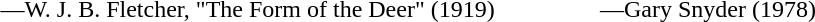<table role="presentation" style="margin-left:1em !important;margin-bottom:2.4em;white-space:nowrap;">
<tr>
<th scope="col"></th>
<th scope="col"></th>
</tr>
<tr style="vertical-align:text-top">
<td style="line-height:320%"></td>
<td style="padding-left:2.6rem;line-height:160%"></td>
</tr>
<tr style="vertical-align:top;">
<td style="padding-left:1.6rem">—W. J. B. Fletcher, "The Form of the Deer" (1919)</td>
<td style="padding-left:4.2rem">—Gary Snyder (1978)</td>
</tr>
</table>
